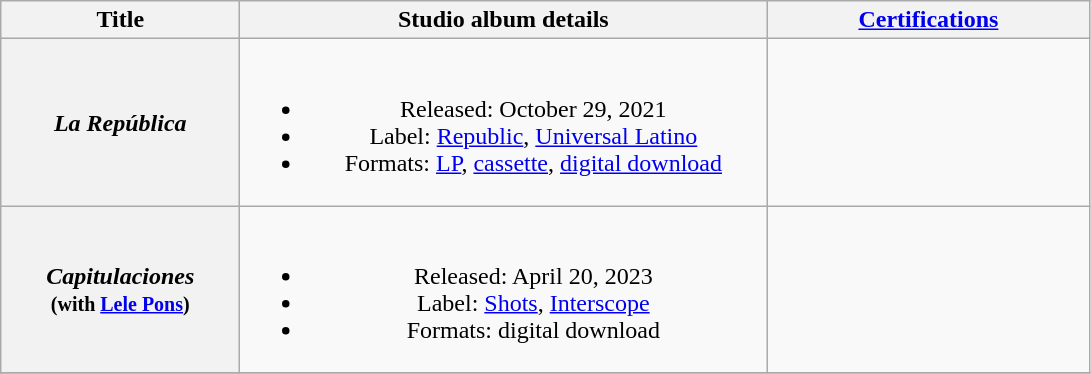<table class="wikitable plainrowheaders" style="text-align:center;">
<tr>
<th scope="col" style="width:9.5em;">Title</th>
<th scope="col" style="width:21.5em;">Studio album details</th>
<th scope="col" style="width:13em;"><a href='#'>Certifications</a></th>
</tr>
<tr>
<th scope="row"><em>La República</em></th>
<td><br><ul><li>Released: October 29, 2021</li><li>Label: <a href='#'>Republic</a>, <a href='#'>Universal Latino</a></li><li>Formats: <a href='#'>LP</a>, <a href='#'>cassette</a>, <a href='#'>digital download</a></li></ul></td>
<td></td>
</tr>
<tr>
<th scope="row"><em>Capitulaciones</em><br><small>(with <a href='#'>Lele Pons</a>)</small></th>
<td><br><ul><li>Released: April 20, 2023</li><li>Label: <a href='#'>Shots</a>, <a href='#'>Interscope</a></li><li>Formats: digital download</li></ul></td>
<td></td>
</tr>
<tr>
</tr>
</table>
